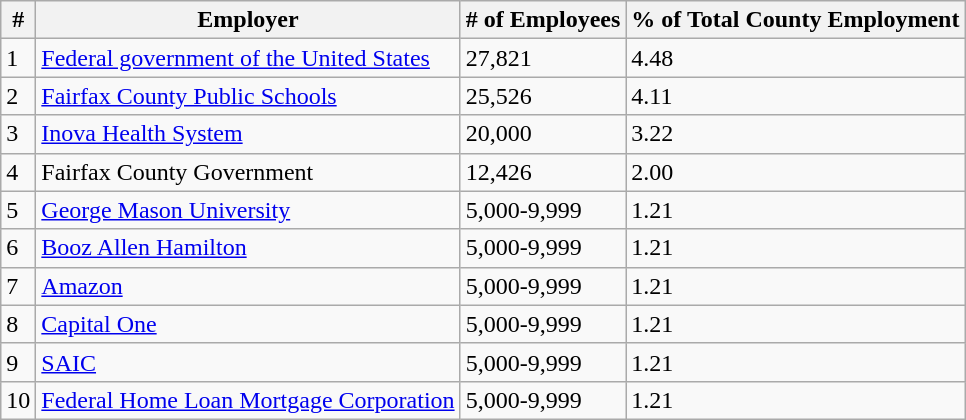<table class="wikitable">
<tr>
<th>#</th>
<th>Employer</th>
<th># of Employees</th>
<th>% of Total County Employment</th>
</tr>
<tr>
<td>1</td>
<td><a href='#'>Federal government of the United States</a></td>
<td>27,821</td>
<td>4.48</td>
</tr>
<tr>
<td>2</td>
<td><a href='#'>Fairfax County Public Schools</a></td>
<td>25,526</td>
<td>4.11</td>
</tr>
<tr>
<td>3</td>
<td><a href='#'>Inova Health System</a></td>
<td>20,000</td>
<td>3.22</td>
</tr>
<tr>
<td>4</td>
<td>Fairfax County Government</td>
<td>12,426</td>
<td>2.00</td>
</tr>
<tr>
<td>5</td>
<td><a href='#'>George Mason University</a></td>
<td>5,000-9,999</td>
<td>1.21</td>
</tr>
<tr>
<td>6</td>
<td><a href='#'>Booz Allen Hamilton</a></td>
<td>5,000-9,999</td>
<td>1.21</td>
</tr>
<tr>
<td>7</td>
<td><a href='#'>Amazon</a></td>
<td>5,000-9,999</td>
<td>1.21</td>
</tr>
<tr>
<td>8</td>
<td><a href='#'>Capital One</a></td>
<td>5,000-9,999</td>
<td>1.21</td>
</tr>
<tr>
<td>9</td>
<td><a href='#'>SAIC</a></td>
<td>5,000-9,999</td>
<td>1.21</td>
</tr>
<tr>
<td>10</td>
<td><a href='#'>Federal Home Loan Mortgage Corporation</a></td>
<td>5,000-9,999</td>
<td>1.21</td>
</tr>
</table>
